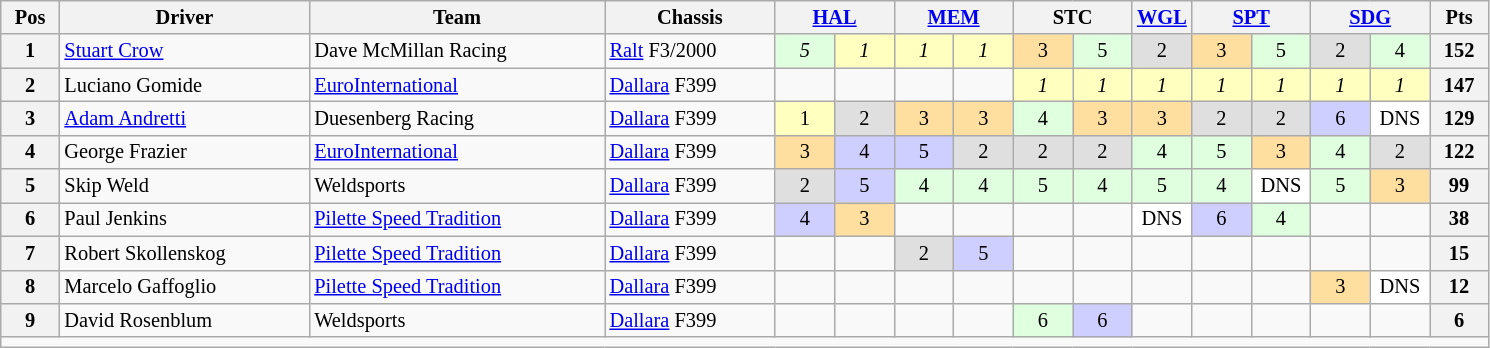<table class="wikitable" style="font-size: 85%; text-align:center">
<tr>
<th>Pos</th>
<th>Driver</th>
<th>Team</th>
<th>Chassis</th>
<th colspan=2><a href='#'>HAL</a></th>
<th colspan=2><a href='#'>MEM</a></th>
<th colspan=2>STC</th>
<th><a href='#'>WGL</a></th>
<th colspan=2><a href='#'>SPT</a></th>
<th colspan=2><a href='#'>SDG</a></th>
<th>Pts</th>
</tr>
<tr>
<th>1</th>
<td align="left"> <a href='#'>Stuart Crow</a></td>
<td align="left">Dave McMillan Racing</td>
<td align="left"><a href='#'>Ralt</a> F3/2000</td>
<td width=4% style="background:#DFFFDF;"><em>5</em></td>
<td width=4% style="background:#FFFFBF;"><em>1</em></td>
<td width=4% style="background:#FFFFBF;"><em>1</em></td>
<td width=4% style="background:#FFFFBF;"><em>1</em></td>
<td width=4% style="background:#FFDF9F;">3</td>
<td width=4% style="background:#DFFFDF;">5</td>
<td width=4% style="background:#DFDFDF;">2</td>
<td width=4% style="background:#FFDF9F;">3</td>
<td width=4% style="background:#DFFFDF;">5</td>
<td width=4% style="background:#DFDFDF;">2</td>
<td width=4% style="background:#DFFFDF;">4</td>
<th>152</th>
</tr>
<tr>
<th>2</th>
<td align="left"> Luciano Gomide</td>
<td align="left"><a href='#'>EuroInternational</a></td>
<td align="left"><a href='#'>Dallara</a> F399</td>
<td></td>
<td></td>
<td></td>
<td></td>
<td style="background:#FFFFBF;"><em>1</em></td>
<td style="background:#FFFFBF;"><em>1</em></td>
<td style="background:#FFFFBF;"><em>1</em></td>
<td style="background:#FFFFBF;"><em>1</em></td>
<td style="background:#FFFFBF;"><em>1</em></td>
<td style="background:#FFFFBF;"><em>1</em></td>
<td style="background:#FFFFBF;"><em>1</em></td>
<th>147</th>
</tr>
<tr>
<th>3</th>
<td align="left"> <a href='#'>Adam Andretti</a></td>
<td align="left">Duesenberg Racing</td>
<td align="left"><a href='#'>Dallara</a> F399</td>
<td style="background:#FFFFBF;">1</td>
<td style="background:#DFDFDF;">2</td>
<td style="background:#FFDF9F;">3</td>
<td style="background:#FFDF9F;">3</td>
<td style="background:#DFFFDF;">4</td>
<td style="background:#FFDF9F;">3</td>
<td style="background:#FFDF9F;">3</td>
<td style="background:#DFDFDF;">2</td>
<td style="background:#DFDFDF;">2</td>
<td style="background:#CFCFFF;">6</td>
<td style="background:#FFFFFF;">DNS</td>
<th>129</th>
</tr>
<tr>
<th>4</th>
<td align="left"> George Frazier</td>
<td align="left"><a href='#'>EuroInternational</a></td>
<td align="left"><a href='#'>Dallara</a> F399</td>
<td style="background:#FFDF9F;">3</td>
<td style="background:#CFCFFF;">4</td>
<td style="background:#CFCFFF;">5</td>
<td style="background:#DFDFDF;">2</td>
<td style="background:#DFDFDF;">2</td>
<td style="background:#DFDFDF;">2</td>
<td style="background:#DFFFDF;">4</td>
<td style="background:#DFFFDF;">5</td>
<td style="background:#FFDF9F;">3</td>
<td style="background:#DFFFDF;">4</td>
<td style="background:#DFDFDF;">2</td>
<th>122</th>
</tr>
<tr>
<th>5</th>
<td align="left"> Skip Weld</td>
<td align="left">Weldsports</td>
<td align="left"><a href='#'>Dallara</a> F399</td>
<td style="background:#DFDFDF;">2</td>
<td style="background:#CFCFFF;">5</td>
<td style="background:#DFFFDF;">4</td>
<td style="background:#DFFFDF;">4</td>
<td style="background:#DFFFDF;">5</td>
<td style="background:#DFFFDF;">4</td>
<td style="background:#DFFFDF;">5</td>
<td style="background:#DFFFDF;">4</td>
<td style="background:#FFFFFF;">DNS</td>
<td style="background:#DFFFDF;">5</td>
<td style="background:#FFDF9F;">3</td>
<th>99</th>
</tr>
<tr>
<th>6</th>
<td align="left"> Paul Jenkins</td>
<td align="left"><a href='#'>Pilette Speed Tradition</a></td>
<td align="left"><a href='#'>Dallara</a> F399</td>
<td style="background:#CFCFFF;">4</td>
<td style="background:#FFDF9F;">3</td>
<td></td>
<td></td>
<td></td>
<td></td>
<td style="background:#FFFFFF;">DNS</td>
<td style="background:#CFCFFF;">6</td>
<td style="background:#DFFFDF;">4</td>
<td></td>
<td></td>
<th>38</th>
</tr>
<tr>
<th>7</th>
<td align="left"> Robert Skollenskog</td>
<td align="left"><a href='#'>Pilette Speed Tradition</a></td>
<td align="left"><a href='#'>Dallara</a> F399</td>
<td></td>
<td></td>
<td style="background:#DFDFDF;">2</td>
<td style="background:#CFCFFF;">5</td>
<td></td>
<td></td>
<td></td>
<td></td>
<td></td>
<td></td>
<td></td>
<th>15</th>
</tr>
<tr>
<th>8</th>
<td align="left"> Marcelo Gaffoglio</td>
<td align="left"><a href='#'>Pilette Speed Tradition</a></td>
<td align="left"><a href='#'>Dallara</a> F399</td>
<td></td>
<td></td>
<td></td>
<td></td>
<td></td>
<td></td>
<td></td>
<td></td>
<td></td>
<td style="background:#FFDF9F;">3</td>
<td style="background:#FFFFFF;">DNS</td>
<th>12</th>
</tr>
<tr>
<th>9</th>
<td align="left"> David Rosenblum</td>
<td align="left">Weldsports</td>
<td align="left"><a href='#'>Dallara</a> F399</td>
<td></td>
<td></td>
<td></td>
<td></td>
<td style="background:#DFFFDF;">6</td>
<td style="background:#CFCFFF;">6</td>
<td></td>
<td></td>
<td></td>
<td></td>
<td></td>
<th>6</th>
</tr>
<tr>
<td colspan=16 align=center></td>
</tr>
</table>
